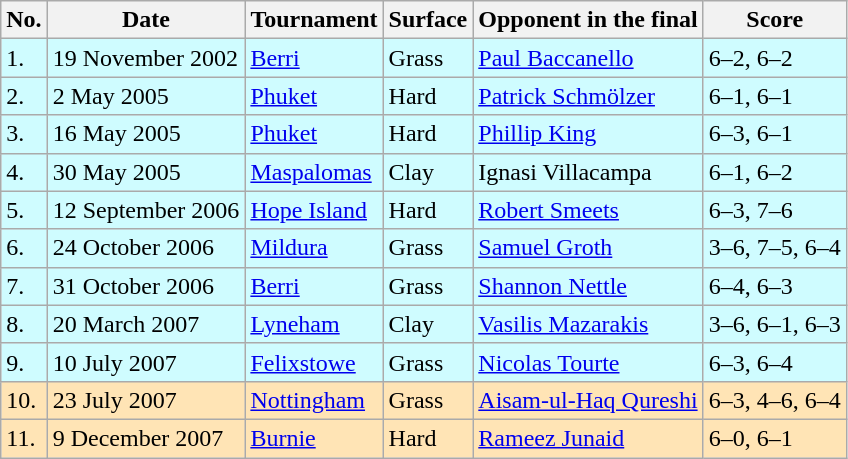<table class="wikitable">
<tr>
<th>No.</th>
<th>Date</th>
<th>Tournament</th>
<th>Surface</th>
<th>Opponent in the final</th>
<th>Score</th>
</tr>
<tr bgcolor="CFFCFF">
<td>1.</td>
<td>19 November 2002</td>
<td><a href='#'>Berri</a></td>
<td>Grass</td>
<td> <a href='#'>Paul Baccanello</a></td>
<td>6–2, 6–2</td>
</tr>
<tr bgcolor="CFFCFF">
<td>2.</td>
<td>2 May 2005</td>
<td><a href='#'>Phuket</a></td>
<td>Hard</td>
<td> <a href='#'>Patrick Schmölzer</a></td>
<td>6–1, 6–1</td>
</tr>
<tr bgcolor="CFFCFF">
<td>3.</td>
<td>16 May 2005</td>
<td><a href='#'>Phuket</a></td>
<td>Hard</td>
<td> <a href='#'>Phillip King</a></td>
<td>6–3, 6–1</td>
</tr>
<tr bgcolor="CFFCFF">
<td>4.</td>
<td>30 May 2005</td>
<td><a href='#'>Maspalomas</a></td>
<td>Clay</td>
<td> Ignasi Villacampa</td>
<td>6–1, 6–2</td>
</tr>
<tr bgcolor="CFFCFF">
<td>5.</td>
<td>12 September 2006</td>
<td><a href='#'>Hope Island</a></td>
<td>Hard</td>
<td> <a href='#'>Robert Smeets</a></td>
<td>6–3, 7–6</td>
</tr>
<tr bgcolor="CFFCFF">
<td>6.</td>
<td>24 October 2006</td>
<td><a href='#'>Mildura</a></td>
<td>Grass</td>
<td> <a href='#'>Samuel Groth</a></td>
<td>3–6, 7–5, 6–4</td>
</tr>
<tr bgcolor="CFFCFF">
<td>7.</td>
<td>31 October 2006</td>
<td><a href='#'>Berri</a></td>
<td>Grass</td>
<td> <a href='#'>Shannon Nettle</a></td>
<td>6–4, 6–3</td>
</tr>
<tr bgcolor="CFFCFF">
<td>8.</td>
<td>20 March 2007</td>
<td><a href='#'>Lyneham</a></td>
<td>Clay</td>
<td> <a href='#'>Vasilis Mazarakis</a></td>
<td>3–6, 6–1, 6–3</td>
</tr>
<tr bgcolor="CFFCFF">
<td>9.</td>
<td>10 July 2007</td>
<td><a href='#'>Felixstowe</a></td>
<td>Grass</td>
<td> <a href='#'>Nicolas Tourte</a></td>
<td>6–3, 6–4</td>
</tr>
<tr bgcolor="moccasin">
<td>10.</td>
<td>23 July 2007</td>
<td><a href='#'>Nottingham</a></td>
<td>Grass</td>
<td> <a href='#'>Aisam-ul-Haq Qureshi</a></td>
<td>6–3, 4–6, 6–4</td>
</tr>
<tr bgcolor="moccasin">
<td>11.</td>
<td>9 December 2007</td>
<td><a href='#'>Burnie</a></td>
<td>Hard</td>
<td> <a href='#'>Rameez Junaid</a></td>
<td>6–0, 6–1</td>
</tr>
</table>
